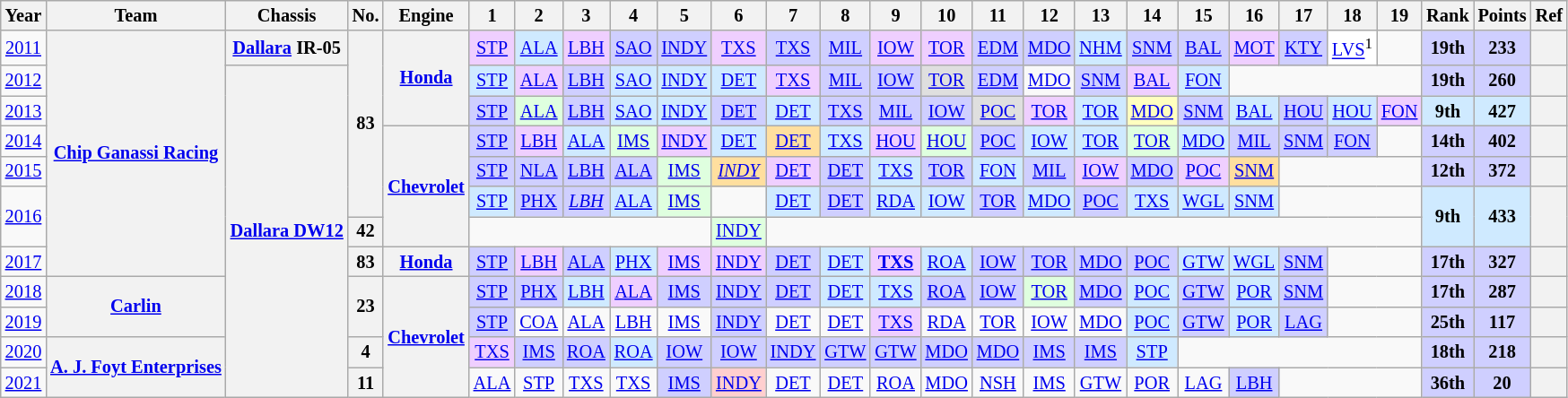<table class="wikitable" style="text-align:center; font-size:85%">
<tr>
<th>Year</th>
<th>Team</th>
<th>Chassis</th>
<th>No.</th>
<th>Engine</th>
<th>1</th>
<th>2</th>
<th>3</th>
<th>4</th>
<th>5</th>
<th>6</th>
<th>7</th>
<th>8</th>
<th>9</th>
<th>10</th>
<th>11</th>
<th>12</th>
<th>13</th>
<th>14</th>
<th>15</th>
<th>16</th>
<th>17</th>
<th>18</th>
<th>19</th>
<th>Rank</th>
<th>Points</th>
<th>Ref</th>
</tr>
<tr>
<td><a href='#'>2011</a></td>
<th rowspan=8 nowrap><a href='#'>Chip Ganassi Racing</a></th>
<th nowrap><a href='#'>Dallara</a> IR-05</th>
<th rowspan=6>83</th>
<th rowspan=3><a href='#'>Honda</a></th>
<td style="background:#EFCFFF;"><a href='#'>STP</a><br></td>
<td style="background:#CFEAFF;"><a href='#'>ALA</a><br></td>
<td style="background:#EFCFFF;"><a href='#'>LBH</a><br></td>
<td style="background:#CFCFFF;"><a href='#'>SAO</a><br></td>
<td style="background:#CFCFFF;"><a href='#'>INDY</a><br></td>
<td style="background:#EFCFFF;"><a href='#'>TXS</a><br></td>
<td style="background:#CFCFFF;"><a href='#'>TXS</a><br></td>
<td style="background:#CFCFFF;"><a href='#'>MIL</a><br></td>
<td style="background:#EFCFFF;"><a href='#'>IOW</a><br></td>
<td style="background:#EFCFFF;"><a href='#'>TOR</a><br></td>
<td style="background:#CFCFFF;"><a href='#'>EDM</a><br></td>
<td style="background:#CFCFFF;"><a href='#'>MDO</a><br></td>
<td style="background:#CFEAFF;"><a href='#'>NHM</a><br></td>
<td style="background:#CFCFFF;"><a href='#'>SNM</a><br></td>
<td style="background:#CFCFFF;"><a href='#'>BAL</a><br></td>
<td style="background:#EFCFFF;"><a href='#'>MOT</a><br></td>
<td style="background:#CFCFFF;"><a href='#'>KTY</a><br></td>
<td style="background:#FFFFFF;"><a href='#'>LVS</a><sup>1</sup><br></td>
<td></td>
<th style="background:#CFCFFF;">19th</th>
<th style="background:#CFCFFF;">233</th>
<th></th>
</tr>
<tr>
<td><a href='#'>2012</a></td>
<th rowspan=11 nowrap><a href='#'>Dallara DW12</a></th>
<td style="background:#CFEAFF;"><a href='#'>STP</a><br></td>
<td style="background:#EFCFFF;"><a href='#'>ALA</a><br></td>
<td style="background:#CFCFFF;"><a href='#'>LBH</a><br></td>
<td style="background:#CFEAFF;"><a href='#'>SAO</a><br></td>
<td style="background:#CFEAFF;"><a href='#'>INDY</a><br></td>
<td style="background:#CFEAFF;"><a href='#'>DET</a><br></td>
<td style="background:#EFCFFF;"><a href='#'>TXS</a><br></td>
<td style="background:#CFCFFF;"><a href='#'>MIL</a><br></td>
<td style="background:#CFCFFF;"><a href='#'>IOW</a><br></td>
<td style="background:#DFDFDF;"><a href='#'>TOR</a><br></td>
<td style="background:#CFCFFF;"><a href='#'>EDM</a><br></td>
<td><a href='#'>MDO</a></td>
<td style="background:#CFCFFF;"><a href='#'>SNM</a><br></td>
<td style="background:#EFCFFF;"><a href='#'>BAL</a><br></td>
<td style="background:#CFEAFF;"><a href='#'>FON</a><br></td>
<td colspan=4></td>
<th style="background:#CFCFFF;">19th</th>
<th style="background:#CFCFFF;">260</th>
<th></th>
</tr>
<tr>
<td><a href='#'>2013</a></td>
<td style="background:#CFCFFF;"><a href='#'>STP</a><br></td>
<td style="background:#DFFFDF;"><a href='#'>ALA</a><br></td>
<td style="background:#CFCFFF;"><a href='#'>LBH</a><br></td>
<td style="background:#CFEAFF;"><a href='#'>SAO</a><br></td>
<td style="background:#CFEAFF;"><a href='#'>INDY</a><br></td>
<td style="background:#CFCFFF;"><a href='#'>DET</a><br></td>
<td style="background:#CFEAFF;"><a href='#'>DET</a><br></td>
<td style="background:#CFCFFF;"><a href='#'>TXS</a><br></td>
<td style="background:#CFCFFF;"><a href='#'>MIL</a><br></td>
<td style="background:#CFCFFF;"><a href='#'>IOW</a><br></td>
<td style="background:#DFDFDF;"><a href='#'>POC</a><br></td>
<td style="background:#EFCFFF;"><a href='#'>TOR</a><br></td>
<td style="background:#CFEAFF;"><a href='#'>TOR</a><br></td>
<td style="background:#FFFFBF;"><a href='#'>MDO</a><br></td>
<td style="background:#CFCFFF;"><a href='#'>SNM</a><br></td>
<td style="background:#CFEAFF;"><a href='#'>BAL</a><br></td>
<td style="background:#CFCFFF;"><a href='#'>HOU</a><br></td>
<td style="background:#CFEAFF;"><a href='#'>HOU</a><br></td>
<td style="background:#EFCFFF;"><a href='#'>FON</a><br></td>
<th style="background:#CFEAFF;">9th</th>
<th style="background:#CFEAFF;">427</th>
<th></th>
</tr>
<tr>
<td><a href='#'>2014</a></td>
<th rowspan=4><a href='#'>Chevrolet</a></th>
<td style="background:#CFCFFF;"><a href='#'>STP</a><br></td>
<td style="background:#EFCFFF;"><a href='#'>LBH</a><br></td>
<td style="background:#CFEAFF;"><a href='#'>ALA</a><br></td>
<td style="background:#DFFFDF;"><a href='#'>IMS</a><br></td>
<td style="background:#EFCFFF;"><a href='#'>INDY</a><br></td>
<td style="background:#CFEAFF;"><a href='#'>DET</a><br></td>
<td style="background:#FFDF9F;"><a href='#'>DET</a><br></td>
<td style="background:#CFEAFF;"><a href='#'>TXS</a><br></td>
<td style="background:#EFCFFF;"><a href='#'>HOU</a><br></td>
<td style="background:#DFFFDF;"><a href='#'>HOU</a><br></td>
<td style="background:#CFCFFF;"><a href='#'>POC</a><br></td>
<td style="background:#CFEAFF;"><a href='#'>IOW</a><br></td>
<td style="background:#CFEAFF;"><a href='#'>TOR</a><br></td>
<td style="background:#DFFFDF;"><a href='#'>TOR</a><br></td>
<td style="background:#CFEAFF;"><a href='#'>MDO</a><br></td>
<td style="background:#CFCFFF;"><a href='#'>MIL</a><br></td>
<td style="background:#CFCFFF;"><a href='#'>SNM</a><br></td>
<td style="background:#CFCFFF;"><a href='#'>FON</a><br></td>
<td></td>
<th style="background:#CFCFFF;">14th</th>
<th style="background:#CFCFFF;">402</th>
<th></th>
</tr>
<tr>
<td><a href='#'>2015</a></td>
<td style="background:#CFCFFF;"><a href='#'>STP</a><br></td>
<td style="background:#CFCFFF;"><a href='#'>NLA</a><br></td>
<td style="background:#CFCFFF;"><a href='#'>LBH</a><br></td>
<td style="background:#CFCFFF;"><a href='#'>ALA</a><br></td>
<td style="background:#DFFFDF;"><a href='#'>IMS</a><br></td>
<td style="background:#FFDF9F;"><em><a href='#'>INDY</a></em><br></td>
<td style="background:#EFCFFF;"><a href='#'>DET</a><br></td>
<td style="background:#CFCFFF;"><a href='#'>DET</a><br></td>
<td style="background:#CFEAFF;"><a href='#'>TXS</a><br></td>
<td style="background:#CFCFFF;"><a href='#'>TOR</a><br></td>
<td style="background:#CFEAFF;"><a href='#'>FON</a><br></td>
<td style="background:#CFCFFF;"><a href='#'>MIL</a><br></td>
<td style="background:#EFCFFF;"><a href='#'>IOW</a><br></td>
<td style="background:#CFCFFF;"><a href='#'>MDO</a><br></td>
<td style="background:#EFCFFF;"><a href='#'>POC</a><br></td>
<td style="background:#FFDF9F;"><a href='#'>SNM</a><br></td>
<td colspan=3></td>
<th style="background:#CFCFFF;">12th</th>
<th style="background:#CFCFFF;">372</th>
<th></th>
</tr>
<tr>
<td rowspan=2><a href='#'>2016</a></td>
<td style="background:#CFEAFF;"><a href='#'>STP</a><br></td>
<td style="background:#CFCFFF;"><a href='#'>PHX</a><br></td>
<td style="background:#CFCFFF;"><em><a href='#'>LBH</a></em><br></td>
<td style="background:#CFEAFF;"><a href='#'>ALA</a><br></td>
<td style="background:#DFFFDF;"><a href='#'>IMS</a><br></td>
<td colspan=1></td>
<td style="background:#CFEAFF;"><a href='#'>DET</a><br></td>
<td style="background:#CFCFFF;"><a href='#'>DET</a><br></td>
<td style="background:#CFEAFF;"><a href='#'>RDA</a><br></td>
<td style="background:#CFEAFF;"><a href='#'>IOW</a><br></td>
<td style="background:#CFCFFF;"><a href='#'>TOR</a><br></td>
<td style="background:#CFEAFF;"><a href='#'>MDO</a><br></td>
<td style="background:#CFCFFF;"><a href='#'>POC</a><br></td>
<td style="background:#CFEAFF;"><a href='#'>TXS</a><br></td>
<td style="background:#CFEAFF;"><a href='#'>WGL</a><br></td>
<td style="background:#CFEAFF;"><a href='#'>SNM</a><br></td>
<td colspan=3></td>
<th rowspan=2 style="background:#CFEAFF;">9th</th>
<th rowspan=2  style="background:#CFEAFF;">433</th>
<th rowspan=2></th>
</tr>
<tr>
<th>42</th>
<td colspan=5></td>
<td style="background:#DFFFDF;"><a href='#'>INDY</a><br></td>
</tr>
<tr>
<td><a href='#'>2017</a></td>
<th>83</th>
<th><a href='#'>Honda</a></th>
<td style="background:#CFCFFF;"><a href='#'>STP</a><br></td>
<td style="background:#EFCFFF;"><a href='#'>LBH</a><br></td>
<td style="background:#CFCFFF;"><a href='#'>ALA</a><br></td>
<td style="background:#CFEAFF;"><a href='#'>PHX</a><br></td>
<td style="background:#EFCFFF;"><a href='#'>IMS</a><br></td>
<td style="background:#EFCFFF;"><a href='#'>INDY</a><br></td>
<td style="background:#CFCFFF;"><a href='#'>DET</a><br></td>
<td style="background:#CFEAFF;"><a href='#'>DET</a><br></td>
<td style="background:#EFCFFF;"><strong><a href='#'>TXS</a></strong><br></td>
<td style="background:#CFEAFF;"><a href='#'>ROA</a><br></td>
<td style="background:#CFCFFF;"><a href='#'>IOW</a><br></td>
<td style="background:#CFCFFF;"><a href='#'>TOR</a><br></td>
<td style="background:#CFCFFF;"><a href='#'>MDO</a><br></td>
<td style="background:#CFCFFF;"><a href='#'>POC</a><br></td>
<td style="background:#CFEAFF;"><a href='#'>GTW</a><br></td>
<td style="background:#CFEAFF;"><a href='#'>WGL</a><br></td>
<td style="background:#CFCFFF;"><a href='#'>SNM</a><br></td>
<td colspan=2></td>
<th style="background:#CFCFFF;">17th</th>
<th style="background:#CFCFFF;">327</th>
<th></th>
</tr>
<tr>
<td><a href='#'>2018</a></td>
<th rowspan=2><a href='#'>Carlin</a></th>
<th rowspan=2>23</th>
<th rowspan=4><a href='#'>Chevrolet</a></th>
<td style="background:#CFCFFF;"><a href='#'>STP</a><br></td>
<td style="background:#CFCFFF;"><a href='#'>PHX</a><br></td>
<td style="background:#CFEAFF;"><a href='#'>LBH</a><br></td>
<td style="background:#EFCFFF;"><a href='#'>ALA</a><br></td>
<td style="background:#CFCFFF;"><a href='#'>IMS</a><br></td>
<td style="background:#CFCFFF;"><a href='#'>INDY</a><br></td>
<td style="background:#CFCFFF;"><a href='#'>DET</a><br></td>
<td style="background:#CFEAFF;"><a href='#'>DET</a><br></td>
<td style="background:#CFEAFF;"><a href='#'>TXS</a><br></td>
<td style="background:#CFCFFF;"><a href='#'>ROA</a><br></td>
<td style="background:#CFCFFF;"><a href='#'>IOW</a><br></td>
<td style="background:#DFFFDF;"><a href='#'>TOR</a><br></td>
<td style="background:#CFCFFF;"><a href='#'>MDO</a><br></td>
<td style="background:#CFEAFF;"><a href='#'>POC</a><br></td>
<td style="background:#CFCFFF;"><a href='#'>GTW</a><br></td>
<td style="background:#CFEAFF;"><a href='#'>POR</a><br></td>
<td style="background:#CFCFFF;"><a href='#'>SNM</a><br></td>
<td colspan=2></td>
<th style="background:#CFCFFF;">17th</th>
<th style="background:#CFCFFF;">287</th>
<th></th>
</tr>
<tr>
<td><a href='#'>2019</a></td>
<td style="background:#CFCFFF;"><a href='#'>STP</a><br></td>
<td><a href='#'>COA</a><br><small> </small></td>
<td><a href='#'>ALA</a><br><small> </small></td>
<td><a href='#'>LBH</a><br><small> </small></td>
<td><a href='#'>IMS</a><br><small> </small></td>
<td style="background:#CFCFFF;"><a href='#'>INDY</a><br></td>
<td><a href='#'>DET</a><br><small> </small></td>
<td><a href='#'>DET</a><br><small> </small></td>
<td style="background:#EFCFFF;"><a href='#'>TXS</a><br></td>
<td><a href='#'>RDA</a><br><small> </small></td>
<td><a href='#'>TOR</a><br><small> </small></td>
<td><a href='#'>IOW</a><br><small> </small></td>
<td><a href='#'>MDO</a><br><small> </small></td>
<td style="background:#CFEAFF;"><a href='#'>POC</a><br></td>
<td style="background:#CFCFFF;"><a href='#'>GTW</a><br></td>
<td style="background:#CFEAFF;"><a href='#'>POR</a><br></td>
<td style="background:#CFCFFF;"><a href='#'>LAG</a><br></td>
<td colspan=2></td>
<th style="background:#CFCFFF;">25th</th>
<th style="background:#CFCFFF;">117</th>
<th></th>
</tr>
<tr>
<td><a href='#'>2020</a></td>
<th rowspan=2 nowrap><a href='#'>A. J. Foyt Enterprises</a></th>
<th>4</th>
<td style="background:#EFCFFF;"><a href='#'>TXS</a><br></td>
<td style="background:#CFCFFF;"><a href='#'>IMS</a><br></td>
<td style="background:#CFCFFF;"><a href='#'>ROA</a><br></td>
<td style="background:#CFEAFF;"><a href='#'>ROA</a><br></td>
<td style="background:#CFCFFF;"><a href='#'>IOW</a><br></td>
<td style="background:#CFCFFF;"><a href='#'>IOW</a><br></td>
<td style="background:#CFCFFF;"><a href='#'>INDY</a><br></td>
<td style="background:#CFCFFF;"><a href='#'>GTW</a><br></td>
<td style="background:#CFCFFF;"><a href='#'>GTW</a><br></td>
<td style="background:#CFCFFF;"><a href='#'>MDO</a><br></td>
<td style="background:#CFCFFF;"><a href='#'>MDO</a><br></td>
<td style="background:#CFCFFF;"><a href='#'>IMS</a><br></td>
<td style="background:#CFCFFF;"><a href='#'>IMS</a><br></td>
<td style="background:#CFEAFF;"><a href='#'>STP</a><br></td>
<td colspan=5></td>
<th style="background:#CFCFFF;">18th</th>
<th style="background:#CFCFFF;">218</th>
<th></th>
</tr>
<tr>
<td><a href='#'>2021</a></td>
<th>11</th>
<td><a href='#'>ALA</a><br></td>
<td><a href='#'>STP</a><br></td>
<td><a href='#'>TXS</a><br></td>
<td><a href='#'>TXS</a><br></td>
<td style="background:#CFCFFF;"><a href='#'>IMS</a><br></td>
<td style="background:#FFCFCF;"><a href='#'>INDY</a><br></td>
<td><a href='#'>DET</a><br></td>
<td><a href='#'>DET</a><br></td>
<td><a href='#'>ROA</a><br></td>
<td><a href='#'>MDO</a><br></td>
<td><a href='#'>NSH</a><br></td>
<td><a href='#'>IMS</a><br></td>
<td><a href='#'>GTW</a><br></td>
<td><a href='#'>POR</a><br></td>
<td><a href='#'>LAG</a><br></td>
<td style="background:#CFCFFF;"><a href='#'>LBH</a><br></td>
<td colspan=3></td>
<th style="background:#CFCFFF;">36th</th>
<th style="background:#CFCFFF;">20</th>
<th></th>
</tr>
</table>
